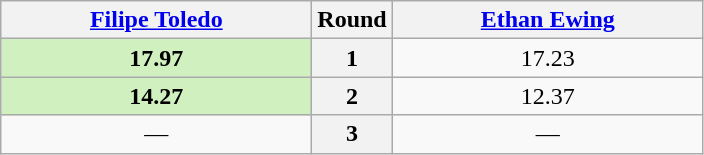<table class="wikitable">
<tr>
<th width=200> <a href='#'>Filipe Toledo</a></th>
<th>Round</th>
<th width=200> <a href='#'>Ethan Ewing</a></th>
</tr>
<tr>
<td align=center bgcolor=d0f0c0><strong>17.97</strong></td>
<th>1</th>
<td align=center>17.23</td>
</tr>
<tr>
<td align=center bgcolor=d0f0c0><strong>14.27</strong></td>
<th>2</th>
<td align=center>12.37</td>
</tr>
<tr>
<td align=center>—</td>
<th>3</th>
<td align=center>—</td>
</tr>
</table>
